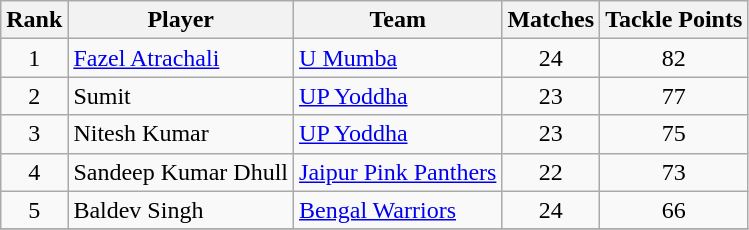<table class="wikitable sortable" style="text-align: center;">
<tr>
<th>Rank</th>
<th class="unsortable">Player</th>
<th>Team</th>
<th>Matches</th>
<th>Tackle Points</th>
</tr>
<tr>
<td>1</td>
<td style="text-align:left"> <a href='#'>Fazel Atrachali</a></td>
<td style="text-align:left"><a href='#'>U Mumba</a></td>
<td>24</td>
<td>82</td>
</tr>
<tr>
<td>2</td>
<td style="text-align:left"> Sumit</td>
<td style="text-align:left"><a href='#'>UP Yoddha</a></td>
<td>23</td>
<td>77</td>
</tr>
<tr>
<td>3</td>
<td style="text-align:left">  Nitesh Kumar</td>
<td style="text-align:left"><a href='#'>UP Yoddha</a></td>
<td>23</td>
<td>75</td>
</tr>
<tr>
<td>4</td>
<td style="text-align:left"> Sandeep Kumar Dhull</td>
<td style="text-align:left"><a href='#'>Jaipur Pink Panthers</a></td>
<td>22</td>
<td>73</td>
</tr>
<tr>
<td>5</td>
<td style="text-align:left"> Baldev Singh</td>
<td style="text-align:left"><a href='#'>Bengal  Warriors</a></td>
<td>24</td>
<td>66</td>
</tr>
<tr>
</tr>
</table>
